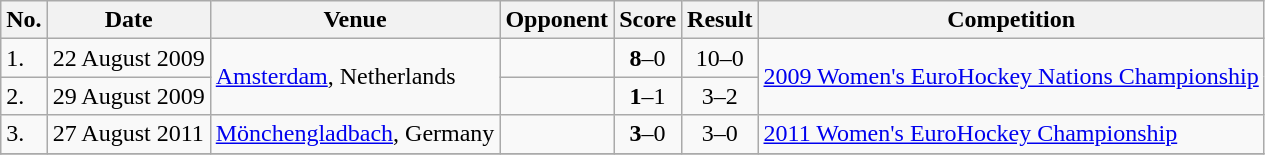<table class="wikitable">
<tr>
<th>No.</th>
<th>Date</th>
<th>Venue</th>
<th>Opponent</th>
<th>Score</th>
<th>Result</th>
<th>Competition</th>
</tr>
<tr>
<td>1.</td>
<td>22 August 2009</td>
<td rowspan=2><a href='#'>Amsterdam</a>, Netherlands</td>
<td></td>
<td align=center><strong>8</strong>–0</td>
<td align=center>10–0</td>
<td rowspan=2><a href='#'>2009 Women's EuroHockey Nations Championship</a></td>
</tr>
<tr>
<td>2.</td>
<td>29 August 2009</td>
<td></td>
<td align=center><strong>1</strong>–1</td>
<td align=center>3–2</td>
</tr>
<tr>
<td>3.</td>
<td>27 August 2011</td>
<td><a href='#'>Mönchengladbach</a>, Germany</td>
<td></td>
<td align=center><strong>3</strong>–0</td>
<td align=center>3–0</td>
<td><a href='#'>2011 Women's EuroHockey Championship</a></td>
</tr>
<tr>
</tr>
</table>
